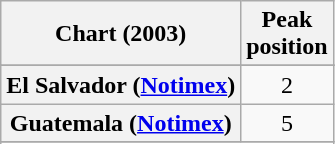<table class="wikitable sortable plainrowheaders" style="text-align:center">
<tr>
<th scope="col">Chart (2003)</th>
<th scope="col">Peak<br>position</th>
</tr>
<tr>
</tr>
<tr>
<th scope="row">El Salvador (<a href='#'>Notimex</a>)</th>
<td>2</td>
</tr>
<tr>
<th scope="row">Guatemala (<a href='#'>Notimex</a>)</th>
<td>5</td>
</tr>
<tr>
</tr>
<tr>
</tr>
<tr>
</tr>
</table>
